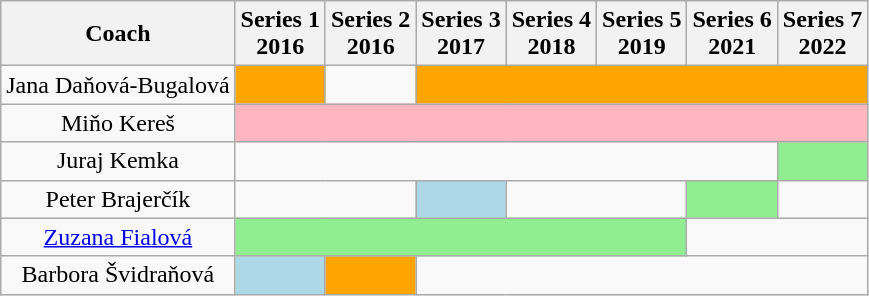<table class="wikitable" style="text-align:center">
<tr>
<th>Coach</th>
<th>Series 1<br>2016</th>
<th>Series 2<br>2016</th>
<th>Series 3<br>2017</th>
<th>Series 4<br>2018</th>
<th>Series 5<br>2019</th>
<th>Series 6<br>2021</th>
<th>Series 7<br>2022</th>
</tr>
<tr>
<td>Jana Daňová-Bugalová</td>
<td colspan="1" style="background:orange;"></td>
<td colspan="1"></td>
<td colspan="5" style="background:orange;"></td>
</tr>
<tr>
<td>Miňo Kereš</td>
<td colspan="7" style="background:lightpink;"></td>
</tr>
<tr>
<td>Juraj Kemka</td>
<td colspan="6"></td>
<td colspan="1" style="background:lightgreen;"></td>
</tr>
<tr>
<td>Peter Brajerčík</td>
<td colspan="2"></td>
<td colspan="1" style="background:lightblue;"></td>
<td colspan="2"></td>
<td colspan="1" style="background:lightgreen;"></td>
<td colspan="1"></td>
</tr>
<tr>
<td><a href='#'>Zuzana Fialová</a></td>
<td colspan="5" style="background:lightgreen;"></td>
<td colspan="2"></td>
</tr>
<tr>
<td>Barbora Švidraňová</td>
<td colspan="1" style="background:lightblue;"></td>
<td colspan="1" style="background:orange;"></td>
<td colspan="5"></td>
</tr>
</table>
